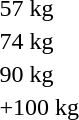<table>
<tr>
<td rowspan=2>57 kg<br></td>
<td rowspan=2></td>
<td rowspan=2></td>
<td></td>
</tr>
<tr>
<td></td>
</tr>
<tr>
<td rowspan=2>74 kg<br></td>
<td rowspan=2></td>
<td rowspan=2></td>
<td></td>
</tr>
<tr>
<td></td>
</tr>
<tr>
<td rowspan=2>90 kg<br></td>
<td rowspan=2></td>
<td rowspan=2></td>
<td></td>
</tr>
<tr>
<td></td>
</tr>
<tr>
<td rowspan=2>+100 kg<br></td>
<td rowspan=2></td>
<td rowspan=2></td>
<td></td>
</tr>
<tr>
<td></td>
</tr>
</table>
